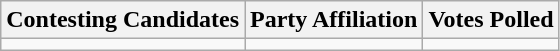<table class="wikitable sortable">
<tr>
<th>Contesting Candidates</th>
<th>Party Affiliation</th>
<th>Votes Polled</th>
</tr>
<tr>
<td></td>
<td></td>
<td></td>
</tr>
</table>
